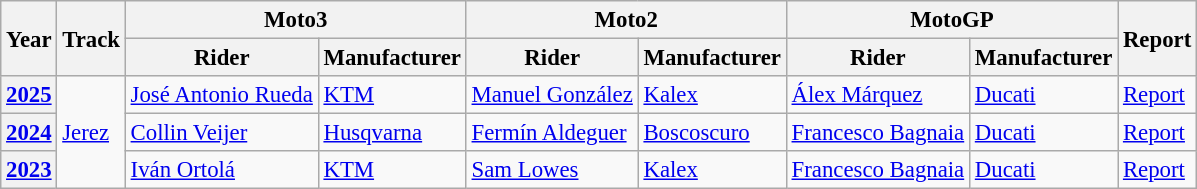<table class="wikitable" style="font-size: 95%;">
<tr>
<th rowspan=2>Year</th>
<th rowspan=2>Track</th>
<th colspan=2>Moto3</th>
<th colspan=2>Moto2</th>
<th colspan=2>MotoGP</th>
<th rowspan=2>Report</th>
</tr>
<tr>
<th>Rider</th>
<th>Manufacturer</th>
<th>Rider</th>
<th>Manufacturer</th>
<th>Rider</th>
<th>Manufacturer</th>
</tr>
<tr>
<th><a href='#'>2025</a></th>
<td rowspan=3><a href='#'>Jerez</a></td>
<td> <a href='#'>José Antonio Rueda</a></td>
<td><a href='#'>KTM</a></td>
<td> <a href='#'>Manuel González</a></td>
<td><a href='#'>Kalex</a></td>
<td> <a href='#'>Álex Márquez</a></td>
<td><a href='#'>Ducati</a></td>
<td><a href='#'>Report</a></td>
</tr>
<tr>
<th><a href='#'>2024</a></th>
<td> <a href='#'>Collin Veijer</a></td>
<td><a href='#'>Husqvarna</a></td>
<td> <a href='#'>Fermín Aldeguer</a></td>
<td><a href='#'>Boscoscuro</a></td>
<td> <a href='#'>Francesco Bagnaia</a></td>
<td><a href='#'>Ducati</a></td>
<td><a href='#'>Report</a></td>
</tr>
<tr>
<th><a href='#'>2023</a></th>
<td> <a href='#'>Iván Ortolá</a></td>
<td><a href='#'>KTM</a></td>
<td> <a href='#'>Sam Lowes</a></td>
<td><a href='#'>Kalex</a></td>
<td> <a href='#'>Francesco Bagnaia</a></td>
<td><a href='#'>Ducati</a></td>
<td><a href='#'>Report</a></td>
</tr>
</table>
